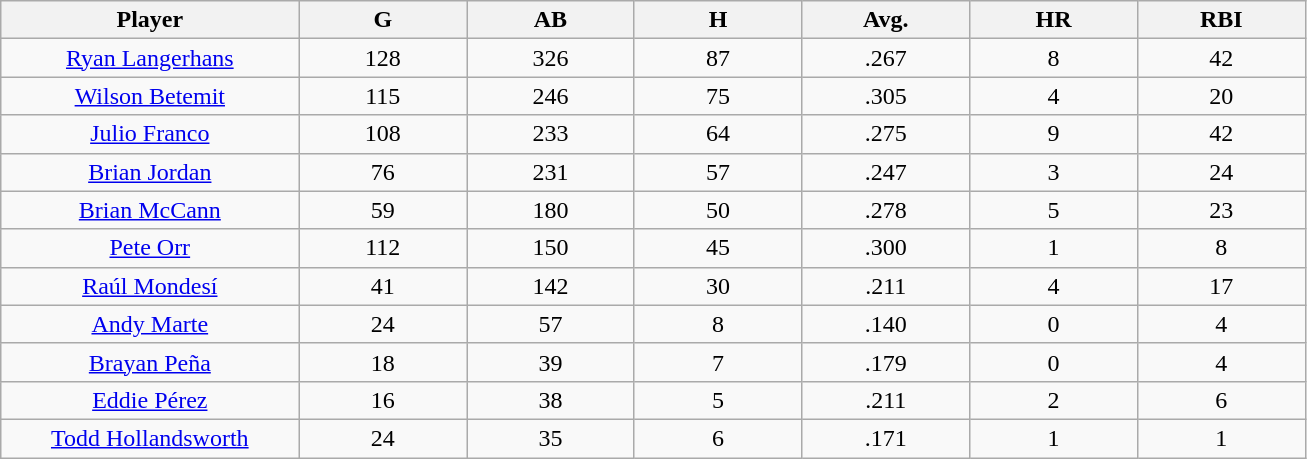<table class="wikitable sortable">
<tr>
<th bgcolor="#DDDDFF" width="16%">Player</th>
<th bgcolor="#DDDDFF" width="9%">G</th>
<th bgcolor="#DDDDFF" width="9%">AB</th>
<th bgcolor="#DDDDFF" width="9%">H</th>
<th bgcolor="#DDDDFF" width="9%">Avg.</th>
<th bgcolor="#DDDDFF" width="9%">HR</th>
<th bgcolor="#DDDDFF" width="9%">RBI</th>
</tr>
<tr align=center>
<td><a href='#'>Ryan Langerhans</a></td>
<td>128</td>
<td>326</td>
<td>87</td>
<td>.267</td>
<td>8</td>
<td>42</td>
</tr>
<tr align=center>
<td><a href='#'>Wilson Betemit</a></td>
<td>115</td>
<td>246</td>
<td>75</td>
<td>.305</td>
<td>4</td>
<td>20</td>
</tr>
<tr align=center>
<td><a href='#'>Julio Franco</a></td>
<td>108</td>
<td>233</td>
<td>64</td>
<td>.275</td>
<td>9</td>
<td>42</td>
</tr>
<tr align=center>
<td><a href='#'>Brian Jordan</a></td>
<td>76</td>
<td>231</td>
<td>57</td>
<td>.247</td>
<td>3</td>
<td>24</td>
</tr>
<tr align=center>
<td><a href='#'>Brian McCann</a></td>
<td>59</td>
<td>180</td>
<td>50</td>
<td>.278</td>
<td>5</td>
<td>23</td>
</tr>
<tr align=center>
<td><a href='#'>Pete Orr</a></td>
<td>112</td>
<td>150</td>
<td>45</td>
<td>.300</td>
<td>1</td>
<td>8</td>
</tr>
<tr align=center>
<td><a href='#'>Raúl Mondesí</a></td>
<td>41</td>
<td>142</td>
<td>30</td>
<td>.211</td>
<td>4</td>
<td>17</td>
</tr>
<tr align=center>
<td><a href='#'>Andy Marte</a></td>
<td>24</td>
<td>57</td>
<td>8</td>
<td>.140</td>
<td>0</td>
<td>4</td>
</tr>
<tr align=center>
<td><a href='#'>Brayan Peña</a></td>
<td>18</td>
<td>39</td>
<td>7</td>
<td>.179</td>
<td>0</td>
<td>4</td>
</tr>
<tr align=center>
<td><a href='#'>Eddie Pérez</a></td>
<td>16</td>
<td>38</td>
<td>5</td>
<td>.211</td>
<td>2</td>
<td>6</td>
</tr>
<tr align=center>
<td><a href='#'>Todd Hollandsworth</a></td>
<td>24</td>
<td>35</td>
<td>6</td>
<td>.171</td>
<td>1</td>
<td>1</td>
</tr>
</table>
